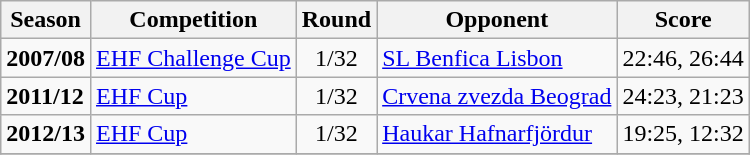<table class="wikitable">
<tr>
<th>Season</th>
<th>Competition</th>
<th>Round</th>
<th>Opponent</th>
<th>Score</th>
</tr>
<tr>
<td><strong>2007/08</strong></td>
<td><a href='#'>EHF Challenge Cup</a></td>
<td align = "center">1/32</td>
<td> <a href='#'>SL Benfica Lisbon</a></td>
<td>22:46, 26:44</td>
</tr>
<tr>
<td><strong>2011/12</strong></td>
<td><a href='#'>EHF Cup</a></td>
<td align = "center">1/32</td>
<td> <a href='#'>Crvena zvezda Beograd</a></td>
<td>24:23, 21:23</td>
</tr>
<tr>
<td><strong>2012/13</strong></td>
<td><a href='#'>EHF Cup</a></td>
<td align = "center">1/32</td>
<td> <a href='#'>Haukar Hafnarfjördur</a></td>
<td>19:25, 12:32</td>
</tr>
<tr>
</tr>
</table>
